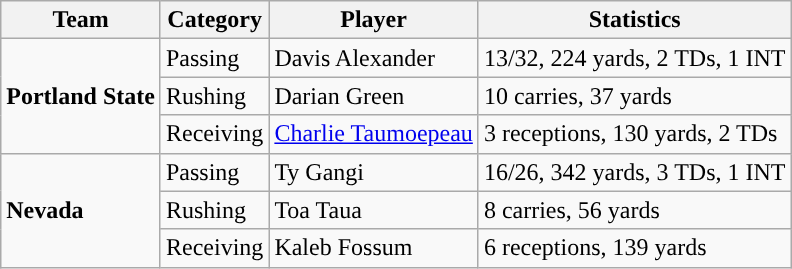<table class="wikitable" style="float: left;">
<tr>
<th>Team</th>
<th>Category</th>
<th>Player</th>
<th>Statistics</th>
</tr>
<tr>
<td rowspan=3><strong>Portland State</strong></td>
<td>Passing</td>
<td>Davis Alexander</td>
<td>13/32, 224 yards, 2 TDs, 1 INT</td>
</tr>
<tr>
<td>Rushing</td>
<td>Darian Green</td>
<td>10 carries, 37 yards</td>
</tr>
<tr>
<td>Receiving</td>
<td><a href='#'>Charlie Taumoepeau</a></td>
<td>3 receptions, 130 yards, 2 TDs</td>
</tr>
<tr>
<td rowspan=3><strong>Nevada</strong></td>
<td>Passing</td>
<td>Ty Gangi</td>
<td>16/26, 342 yards, 3 TDs, 1 INT</td>
</tr>
<tr>
<td>Rushing</td>
<td>Toa Taua</td>
<td>8 carries, 56 yards</td>
</tr>
<tr>
<td>Receiving</td>
<td>Kaleb Fossum</td>
<td>6 receptions, 139 yards</td>
</tr>
</table>
